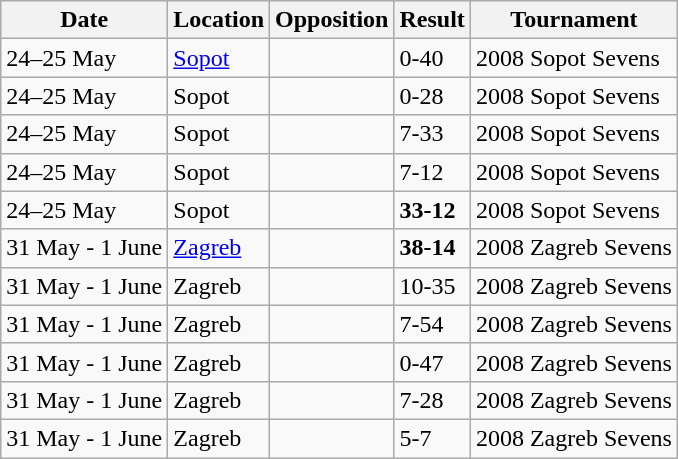<table class="wikitable">
<tr align="left">
<th>Date</th>
<th>Location</th>
<th>Opposition</th>
<th>Result</th>
<th>Tournament</th>
</tr>
<tr>
<td>24–25 May</td>
<td><a href='#'>Sopot</a></td>
<td></td>
<td>0-40</td>
<td>2008 Sopot Sevens</td>
</tr>
<tr>
<td>24–25 May</td>
<td>Sopot</td>
<td></td>
<td>0-28</td>
<td>2008 Sopot Sevens</td>
</tr>
<tr>
<td>24–25 May</td>
<td>Sopot</td>
<td></td>
<td>7-33</td>
<td>2008 Sopot Sevens</td>
</tr>
<tr>
<td>24–25 May</td>
<td>Sopot</td>
<td></td>
<td>7-12</td>
<td>2008 Sopot Sevens</td>
</tr>
<tr>
<td>24–25 May</td>
<td>Sopot</td>
<td></td>
<td><strong>33-12</strong></td>
<td>2008 Sopot Sevens</td>
</tr>
<tr>
<td>31 May - 1 June</td>
<td><a href='#'>Zagreb</a></td>
<td></td>
<td><strong>38-14</strong></td>
<td>2008 Zagreb Sevens</td>
</tr>
<tr>
<td>31 May - 1 June</td>
<td>Zagreb</td>
<td></td>
<td>10-35</td>
<td>2008 Zagreb Sevens</td>
</tr>
<tr>
<td>31 May - 1 June</td>
<td>Zagreb</td>
<td></td>
<td>7-54</td>
<td>2008 Zagreb Sevens</td>
</tr>
<tr>
<td>31 May - 1 June</td>
<td>Zagreb</td>
<td></td>
<td>0-47</td>
<td>2008 Zagreb Sevens</td>
</tr>
<tr>
<td>31 May - 1 June</td>
<td>Zagreb</td>
<td></td>
<td>7-28</td>
<td>2008 Zagreb Sevens</td>
</tr>
<tr>
<td>31 May - 1 June</td>
<td>Zagreb</td>
<td></td>
<td>5-7</td>
<td>2008 Zagreb Sevens</td>
</tr>
</table>
